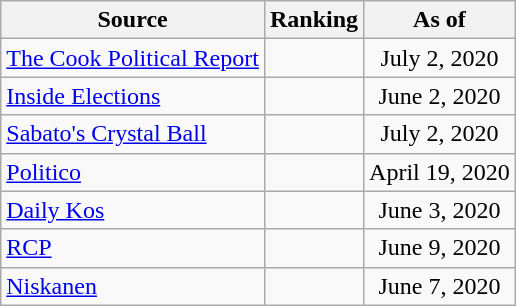<table class="wikitable" style="text-align:center">
<tr>
<th>Source</th>
<th>Ranking</th>
<th>As of</th>
</tr>
<tr>
<td align=left><a href='#'>The Cook Political Report</a></td>
<td></td>
<td>July 2, 2020</td>
</tr>
<tr>
<td align=left><a href='#'>Inside Elections</a></td>
<td></td>
<td>June 2, 2020</td>
</tr>
<tr>
<td align=left><a href='#'>Sabato's Crystal Ball</a></td>
<td></td>
<td>July 2, 2020</td>
</tr>
<tr>
<td align="left"><a href='#'>Politico</a></td>
<td></td>
<td>April 19, 2020</td>
</tr>
<tr>
<td align="left"><a href='#'>Daily Kos</a></td>
<td></td>
<td>June 3, 2020</td>
</tr>
<tr>
<td align="left"><a href='#'>RCP</a></td>
<td></td>
<td>June 9, 2020</td>
</tr>
<tr>
<td align="left"><a href='#'>Niskanen</a></td>
<td></td>
<td>June 7, 2020</td>
</tr>
</table>
